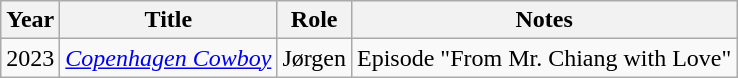<table class="wikitable">
<tr>
<th>Year</th>
<th>Title</th>
<th>Role</th>
<th>Notes</th>
</tr>
<tr>
<td>2023</td>
<td><em><a href='#'>Copenhagen Cowboy</a></em></td>
<td>Jørgen</td>
<td>Episode "From Mr. Chiang with Love"</td>
</tr>
</table>
